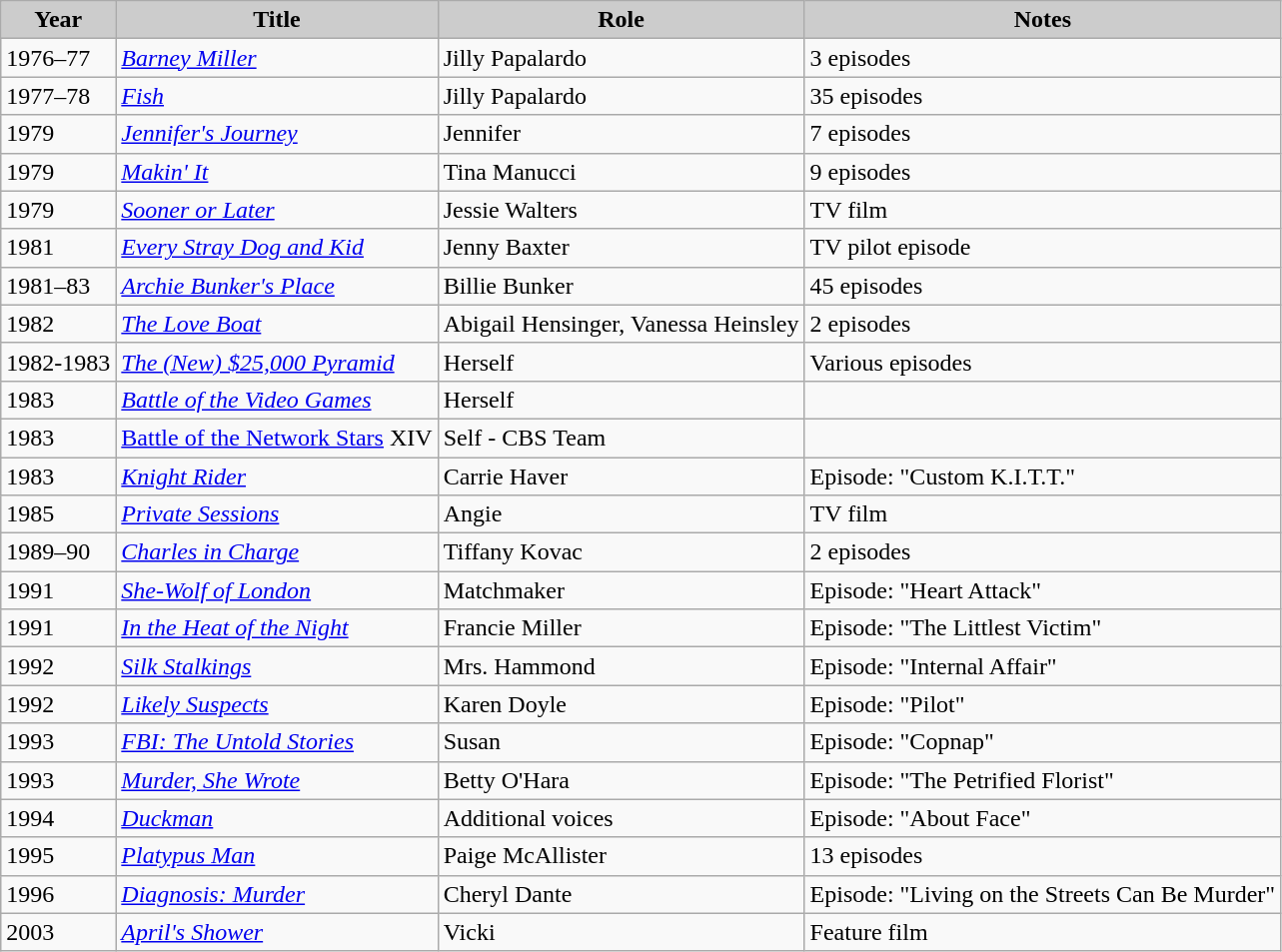<table class="wikitable">
<tr align="center">
<th style="background: #CCCCCC;">Year</th>
<th style="background: #CCCCCC;">Title</th>
<th style="background: #CCCCCC;">Role</th>
<th style="background: #CCCCCC;">Notes</th>
</tr>
<tr>
<td>1976–77</td>
<td><em><a href='#'>Barney Miller</a></em></td>
<td>Jilly Papalardo</td>
<td>3 episodes</td>
</tr>
<tr>
<td>1977–78</td>
<td><em><a href='#'>Fish</a></em></td>
<td>Jilly Papalardo</td>
<td>35 episodes</td>
</tr>
<tr>
<td>1979</td>
<td><em><a href='#'>Jennifer's Journey</a></em></td>
<td>Jennifer</td>
<td>7 episodes</td>
</tr>
<tr>
<td>1979</td>
<td><em><a href='#'>Makin' It</a></em></td>
<td>Tina Manucci</td>
<td>9 episodes</td>
</tr>
<tr>
<td>1979</td>
<td><em><a href='#'>Sooner or Later</a></em></td>
<td>Jessie Walters</td>
<td>TV film</td>
</tr>
<tr>
<td>1981</td>
<td><em><a href='#'>Every Stray Dog and Kid</a></em></td>
<td>Jenny Baxter</td>
<td>TV pilot episode</td>
</tr>
<tr>
<td>1981–83</td>
<td><em><a href='#'>Archie Bunker's Place</a></em></td>
<td>Billie Bunker</td>
<td>45 episodes</td>
</tr>
<tr>
<td>1982</td>
<td><em><a href='#'>The Love Boat</a></em></td>
<td>Abigail Hensinger, Vanessa Heinsley</td>
<td>2 episodes</td>
</tr>
<tr>
<td>1982-1983</td>
<td><em><a href='#'>The (New) $25,000 Pyramid</a></em></td>
<td>Herself</td>
<td>Various episodes</td>
</tr>
<tr>
<td>1983</td>
<td><em><a href='#'>Battle of the Video Games</a></em></td>
<td>Herself</td>
<td></td>
</tr>
<tr>
<td>1983</td>
<td><a href='#'>Battle of the Network Stars</a> XIV</td>
<td>Self - CBS Team</td>
<td></td>
</tr>
<tr>
<td>1983</td>
<td><em><a href='#'>Knight Rider</a></em></td>
<td>Carrie Haver</td>
<td>Episode: "Custom K.I.T.T."</td>
</tr>
<tr>
<td>1985</td>
<td><em><a href='#'>Private Sessions</a></em></td>
<td>Angie</td>
<td>TV film</td>
</tr>
<tr>
<td>1989–90</td>
<td><em><a href='#'>Charles in Charge</a></em></td>
<td>Tiffany Kovac</td>
<td>2 episodes</td>
</tr>
<tr>
<td>1991</td>
<td><em><a href='#'>She-Wolf of London</a></em></td>
<td>Matchmaker</td>
<td>Episode: "Heart Attack"</td>
</tr>
<tr>
<td>1991</td>
<td><em><a href='#'>In the Heat of the Night</a></em></td>
<td>Francie Miller</td>
<td>Episode: "The Littlest Victim"</td>
</tr>
<tr>
<td>1992</td>
<td><em><a href='#'>Silk Stalkings</a></em></td>
<td>Mrs. Hammond</td>
<td>Episode: "Internal Affair"</td>
</tr>
<tr>
<td>1992</td>
<td><em><a href='#'>Likely Suspects</a></em></td>
<td>Karen Doyle</td>
<td>Episode: "Pilot"</td>
</tr>
<tr>
<td>1993</td>
<td><em><a href='#'>FBI: The Untold Stories</a></em></td>
<td>Susan</td>
<td>Episode: "Copnap"</td>
</tr>
<tr>
<td>1993</td>
<td><em><a href='#'>Murder, She Wrote</a></em></td>
<td>Betty O'Hara</td>
<td>Episode: "The Petrified Florist"</td>
</tr>
<tr>
<td>1994</td>
<td><em><a href='#'>Duckman</a></em></td>
<td>Additional voices</td>
<td>Episode: "About Face"</td>
</tr>
<tr>
<td>1995</td>
<td><em><a href='#'>Platypus Man</a></em></td>
<td>Paige McAllister</td>
<td>13 episodes</td>
</tr>
<tr>
<td>1996</td>
<td><em><a href='#'>Diagnosis: Murder</a></em></td>
<td>Cheryl Dante</td>
<td>Episode: "Living on the Streets Can Be Murder"</td>
</tr>
<tr>
<td>2003</td>
<td><em><a href='#'>April's Shower</a></em></td>
<td>Vicki</td>
<td>Feature film</td>
</tr>
</table>
